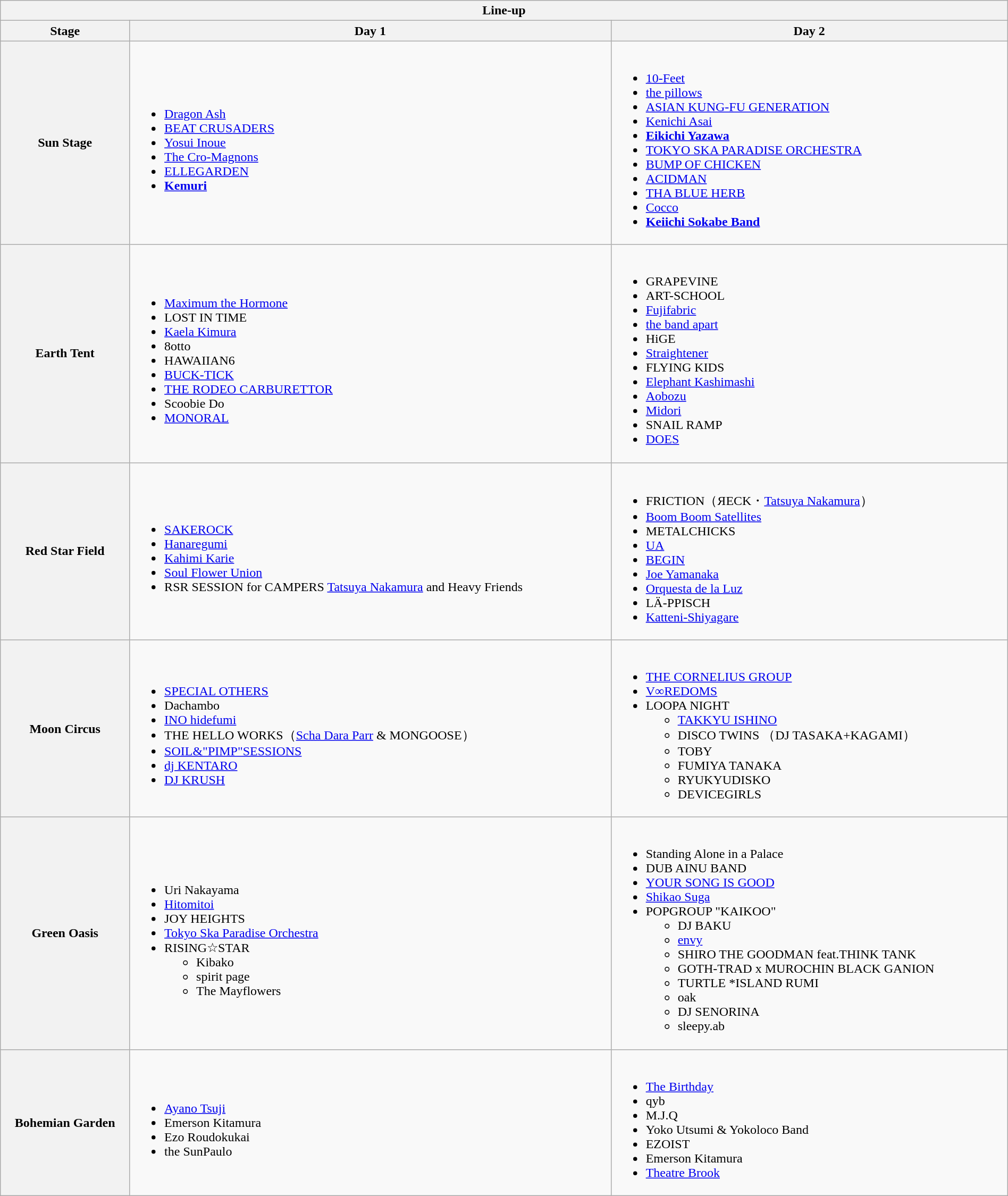<table class="wikitable collapsible collapsed" style="clear:none; margin:0 auto; padding:0 auto;width:100%">
<tr>
<th colspan="3">Line-up</th>
</tr>
<tr>
<th>Stage</th>
<th>Day 1</th>
<th>Day 2</th>
</tr>
<tr>
<th>Sun Stage</th>
<td><br><ul><li><a href='#'>Dragon Ash</a></li><li><a href='#'>BEAT CRUSADERS</a></li><li><a href='#'>Yosui Inoue</a></li><li><a href='#'>The Cro-Magnons</a></li><li><a href='#'>ELLEGARDEN</a></li><li><strong><a href='#'>Kemuri</a></strong></li></ul></td>
<td><br><ul><li><a href='#'>10-Feet</a></li><li><a href='#'>the pillows</a></li><li><a href='#'>ASIAN KUNG-FU GENERATION</a></li><li><a href='#'>Kenichi Asai</a></li><li><strong><a href='#'>Eikichi Yazawa</a></strong></li><li><a href='#'>TOKYO SKA PARADISE ORCHESTRA</a></li><li><a href='#'>BUMP OF CHICKEN</a></li><li><a href='#'>ACIDMAN</a></li><li><a href='#'>THA BLUE HERB</a></li><li><a href='#'>Cocco</a></li><li><strong><a href='#'>Keiichi Sokabe Band</a></strong></li></ul></td>
</tr>
<tr>
<th>Earth Tent</th>
<td><br><ul><li><a href='#'>Maximum the Hormone</a></li><li>LOST IN TIME</li><li><a href='#'>Kaela Kimura</a></li><li>8otto</li><li>HAWAIIAN6</li><li><a href='#'>BUCK-TICK</a></li><li><a href='#'>THE RODEO CARBURETTOR</a></li><li>Scoobie Do</li><li><a href='#'>MONORAL</a></li></ul></td>
<td><br><ul><li>GRAPEVINE</li><li>ART-SCHOOL</li><li><a href='#'>Fujifabric</a></li><li><a href='#'>the band apart</a></li><li>HiGE</li><li><a href='#'>Straightener</a></li><li>FLYING KIDS</li><li><a href='#'>Elephant Kashimashi</a></li><li><a href='#'>Aobozu</a></li><li><a href='#'>Midori</a></li><li>SNAIL RAMP</li><li><a href='#'>DOES</a></li></ul></td>
</tr>
<tr>
<th>Red Star Field</th>
<td><br><ul><li><a href='#'>SAKEROCK</a></li><li><a href='#'>Hanaregumi</a></li><li><a href='#'>Kahimi Karie</a></li><li><a href='#'>Soul Flower Union</a></li><li>RSR SESSION for CAMPERS <a href='#'>Tatsuya Nakamura</a> and Heavy Friends</li></ul></td>
<td><br><ul><li>FRICTION（ЯECK・<a href='#'>Tatsuya Nakamura</a>）</li><li><a href='#'>Boom Boom Satellites</a></li><li>METALCHICKS</li><li><a href='#'>UA</a></li><li><a href='#'>BEGIN</a></li><li><a href='#'>Joe Yamanaka</a></li><li><a href='#'>Orquesta de la Luz</a></li><li>LÄ-PPISCH</li><li><a href='#'>Katteni-Shiyagare</a></li></ul></td>
</tr>
<tr>
<th>Moon Circus</th>
<td><br><ul><li><a href='#'>SPECIAL OTHERS</a></li><li>Dachambo</li><li><a href='#'>INO hidefumi</a></li><li>THE HELLO WORKS（<a href='#'>Scha Dara Parr</a> & MONGOOSE）</li><li><a href='#'>SOIL&"PIMP"SESSIONS</a></li><li><a href='#'>dj KENTARO</a></li><li><a href='#'>DJ KRUSH</a></li></ul></td>
<td><br><ul><li><a href='#'>THE CORNELIUS GROUP</a></li><li><a href='#'>V∞REDOMS</a></li><li>LOOPA NIGHT<ul><li><a href='#'>TAKKYU ISHINO</a></li><li>DISCO TWINS （DJ TASAKA+KAGAMI）</li><li>TOBY</li><li>FUMIYA TANAKA</li><li>RYUKYUDISKO</li><li>DEVICEGIRLS</li></ul></li></ul></td>
</tr>
<tr>
<th>Green Oasis</th>
<td><br><ul><li>Uri Nakayama</li><li><a href='#'>Hitomitoi</a></li><li>JOY HEIGHTS</li><li><a href='#'>Tokyo Ska Paradise Orchestra</a></li><li>RISING☆STAR<ul><li>Kibako</li><li>spirit page</li><li>The Mayflowers</li></ul></li></ul></td>
<td><br><ul><li>Standing Alone in a Palace</li><li>DUB AINU BAND</li><li><a href='#'>YOUR SONG IS GOOD</a></li><li><a href='#'>Shikao Suga</a></li><li>POPGROUP "KAIKOO"<ul><li>DJ BAKU</li><li><a href='#'>envy</a></li><li>SHIRO THE GOODMAN feat.THINK TANK</li><li>GOTH-TRAD x MUROCHIN BLACK GANION</li><li>TURTLE *ISLAND RUMI</li><li>oak</li><li>DJ SENORINA</li><li>sleepy.ab</li></ul></li></ul></td>
</tr>
<tr>
<th>Bohemian Garden</th>
<td><br><ul><li><a href='#'>Ayano Tsuji</a></li><li>Emerson Kitamura</li><li>Ezo Roudokukai</li><li>the SunPaulo</li></ul></td>
<td><br><ul><li><a href='#'>The Birthday</a></li><li>qyb</li><li>M.J.Q</li><li>Yoko Utsumi & Yokoloco Band</li><li>EZOIST</li><li>Emerson Kitamura</li><li><a href='#'>Theatre Brook</a></li></ul></td>
</tr>
</table>
